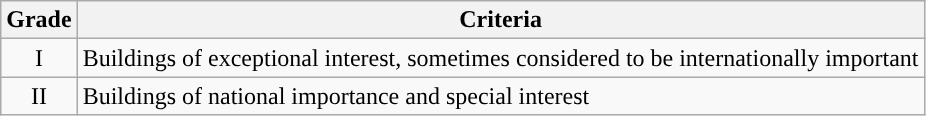<table class="wikitable">
<tr>
<th>Grade</th>
<th>Criteria</th>
</tr>
<tr>
<td align="center" >I</td>
<td>Buildings of exceptional interest, sometimes considered to be internationally important</td>
</tr>
<tr>
<td align="center" >II</td>
<td>Buildings of national importance and special interest</td>
</tr>
</table>
